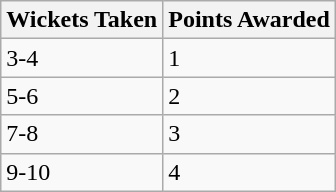<table class="wikitable">
<tr>
<th>Wickets Taken</th>
<th>Points Awarded</th>
</tr>
<tr>
<td>3-4</td>
<td>1</td>
</tr>
<tr>
<td>5-6</td>
<td>2</td>
</tr>
<tr>
<td>7-8</td>
<td>3</td>
</tr>
<tr>
<td>9-10</td>
<td>4</td>
</tr>
</table>
